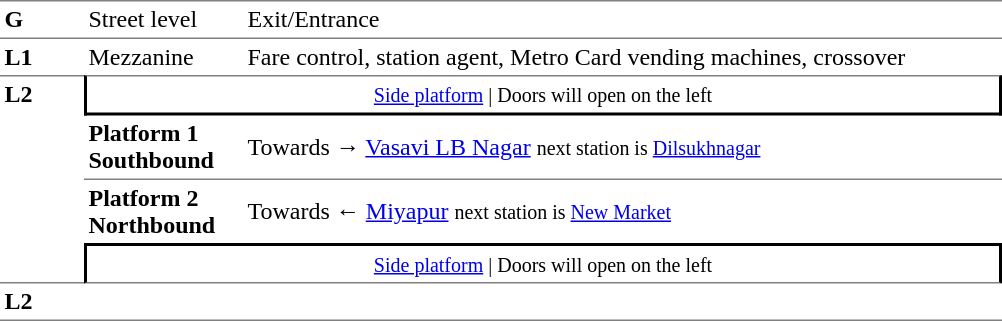<table table border=0 cellspacing=0 cellpadding=3>
<tr>
<td style="border-bottom:solid 1px gray;border-top:solid 1px gray;" width=50 valign=top><strong>G</strong></td>
<td style="border-top:solid 1px gray;border-bottom:solid 1px gray;" width=100 valign=top>Street level</td>
<td style="border-top:solid 1px gray;border-bottom:solid 1px gray;" width=500 valign=top>Exit/Entrance</td>
</tr>
<tr>
<td valign=top><strong>L1</strong></td>
<td valign=top>Mezzanine</td>
<td valign=top>Fare control, station agent, Metro Card vending machines, crossover<br></td>
</tr>
<tr>
<td style="border-top:solid 1px gray;border-bottom:solid 1px gray;" width=50 rowspan=4 valign=top><strong>L2</strong></td>
<td style="border-top:solid 1px gray;border-right:solid 2px black;border-left:solid 2px black;border-bottom:solid 2px black;text-align:center;" colspan=2><small><a href='#'>Side platform</a> | Doors will open on the left </small></td>
</tr>
<tr>
<td style="border-bottom:solid 1px gray;" width=100><span><strong>Platform 1</strong><br><strong>Southbound</strong></span></td>
<td style="border-bottom:solid 1px gray;" width=500>Towards → <a href='#'>Vasavi LB Nagar</a> <small> next station is <a href='#'>Dilsukhnagar</a> </small></td>
</tr>
<tr>
<td><span><strong>Platform 2</strong><br><strong>Northbound</strong></span></td>
<td>Towards ← <a href='#'>Miyapur</a> <small>next station is <a href='#'>New Market</a></small></td>
</tr>
<tr>
<td style="border-top:solid 2px black;border-right:solid 2px black;border-left:solid 2px black;border-bottom:solid 1px gray;" colspan=2  align=center><small><a href='#'>Side platform</a> | Doors will open on the left </small></td>
</tr>
<tr>
<td style="border-bottom:solid 1px gray;" width=50 rowspan=2 valign=top><strong>L2</strong></td>
<td style="border-bottom:solid 1px gray;" width=100></td>
<td style="border-bottom:solid 1px gray;" width=500></td>
</tr>
<tr>
</tr>
</table>
